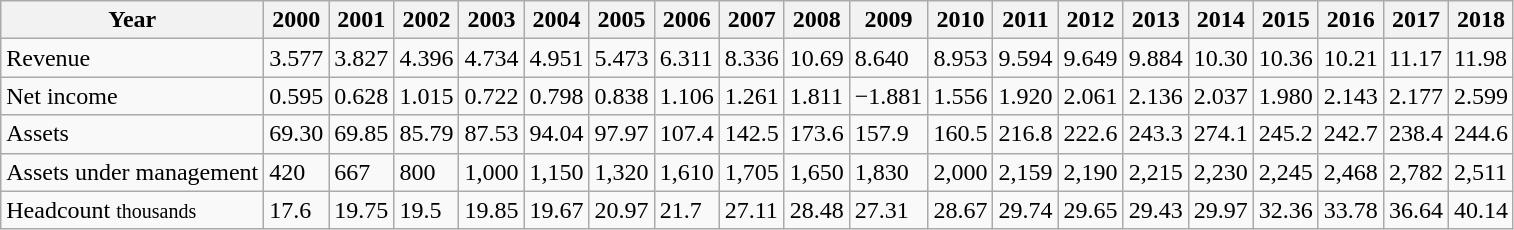<table class= "wikitable">
<tr>
<th>Year</th>
<th>2000</th>
<th>2001</th>
<th>2002</th>
<th>2003</th>
<th>2004</th>
<th>2005</th>
<th>2006</th>
<th>2007</th>
<th>2008</th>
<th>2009</th>
<th>2010</th>
<th>2011</th>
<th>2012</th>
<th>2013</th>
<th>2014</th>
<th>2015</th>
<th>2016</th>
<th>2017</th>
<th>2018</th>
</tr>
<tr>
<td>Revenue</td>
<td>3.577</td>
<td>3.827</td>
<td>4.396</td>
<td>4.734</td>
<td>4.951</td>
<td>5.473</td>
<td>6.311</td>
<td>8.336</td>
<td>10.69</td>
<td>8.640</td>
<td>8.953</td>
<td>9.594</td>
<td>9.649</td>
<td>9.884</td>
<td>10.30</td>
<td>10.36</td>
<td>10.21</td>
<td>11.17</td>
<td>11.98</td>
</tr>
<tr>
<td>Net income</td>
<td>0.595</td>
<td>0.628</td>
<td>1.015</td>
<td>0.722</td>
<td>0.798</td>
<td>0.838</td>
<td>1.106</td>
<td>1.261</td>
<td>1.811</td>
<td>−1.881</td>
<td>1.556</td>
<td>1.920</td>
<td>2.061</td>
<td>2.136</td>
<td>2.037</td>
<td>1.980</td>
<td>2.143</td>
<td>2.177</td>
<td>2.599</td>
</tr>
<tr>
<td>Assets</td>
<td>69.30</td>
<td>69.85</td>
<td>85.79</td>
<td>87.53</td>
<td>94.04</td>
<td>97.97</td>
<td>107.4</td>
<td>142.5</td>
<td>173.6</td>
<td>157.9</td>
<td>160.5</td>
<td>216.8</td>
<td>222.6</td>
<td>243.3</td>
<td>274.1</td>
<td>245.2</td>
<td>242.7</td>
<td>238.4</td>
<td>244.6</td>
</tr>
<tr>
<td>Assets under management</td>
<td>420</td>
<td>667</td>
<td>800</td>
<td>1,000</td>
<td>1,150</td>
<td>1,320</td>
<td>1,610</td>
<td>1,705</td>
<td>1,650</td>
<td>1,830</td>
<td>2,000</td>
<td>2,159</td>
<td>2,190</td>
<td>2,215</td>
<td>2,230</td>
<td>2,245</td>
<td>2,468</td>
<td>2,782</td>
<td>2,511</td>
</tr>
<tr>
<td>Headcount <small>thousands</small></td>
<td>17.6</td>
<td>19.75</td>
<td>19.5</td>
<td>19.85</td>
<td>19.67</td>
<td>20.97</td>
<td>21.7</td>
<td>27.11</td>
<td>28.48</td>
<td>27.31</td>
<td>28.67</td>
<td>29.74</td>
<td>29.65</td>
<td>29.43</td>
<td>29.97</td>
<td>32.36</td>
<td>33.78</td>
<td>36.64</td>
<td>40.14</td>
</tr>
</table>
